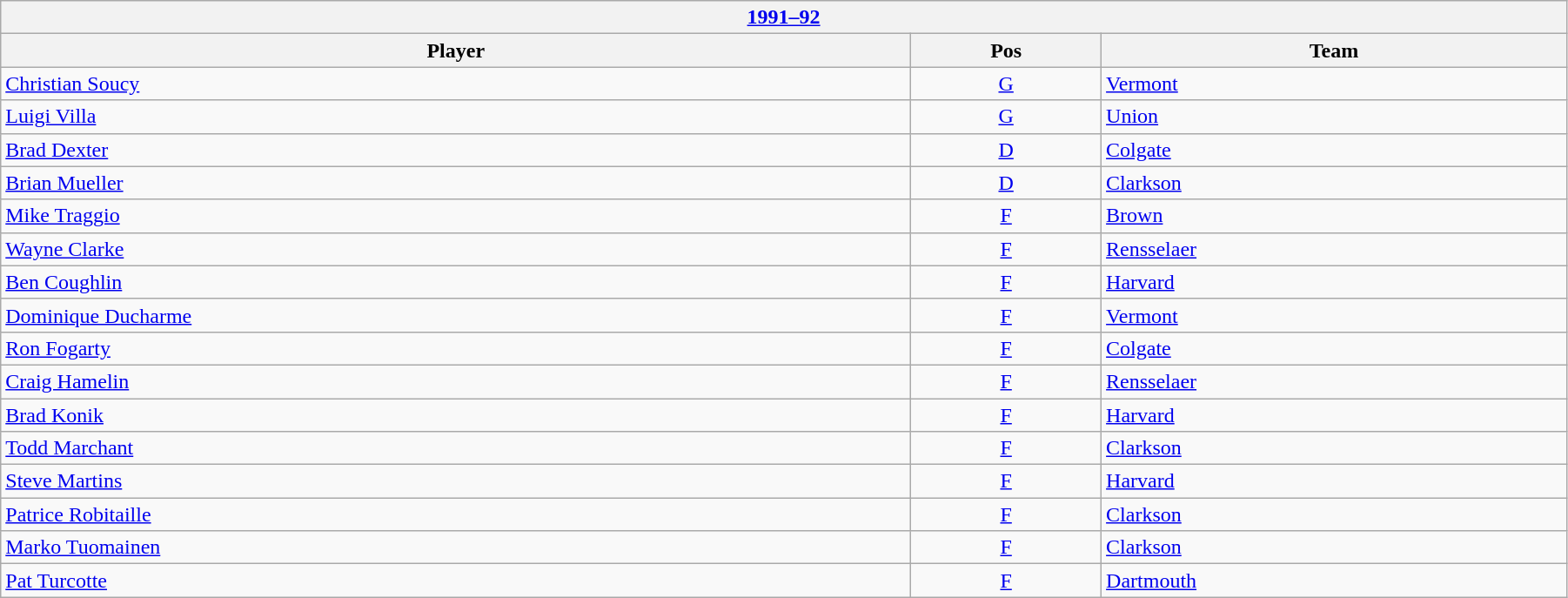<table class="wikitable" width=95%>
<tr>
<th colspan=3><a href='#'>1991–92</a></th>
</tr>
<tr>
<th>Player</th>
<th>Pos</th>
<th>Team</th>
</tr>
<tr>
<td><a href='#'>Christian Soucy</a></td>
<td align=center><a href='#'>G</a></td>
<td><a href='#'>Vermont</a></td>
</tr>
<tr>
<td><a href='#'>Luigi Villa</a></td>
<td align=center><a href='#'>G</a></td>
<td><a href='#'>Union</a></td>
</tr>
<tr>
<td><a href='#'>Brad Dexter</a></td>
<td align=center><a href='#'>D</a></td>
<td><a href='#'>Colgate</a></td>
</tr>
<tr>
<td><a href='#'>Brian Mueller</a></td>
<td align=center><a href='#'>D</a></td>
<td><a href='#'>Clarkson</a></td>
</tr>
<tr>
<td><a href='#'>Mike Traggio</a></td>
<td align=center><a href='#'>F</a></td>
<td><a href='#'>Brown</a></td>
</tr>
<tr>
<td><a href='#'>Wayne Clarke</a></td>
<td align=center><a href='#'>F</a></td>
<td><a href='#'>Rensselaer</a></td>
</tr>
<tr>
<td><a href='#'>Ben Coughlin</a></td>
<td align=center><a href='#'>F</a></td>
<td><a href='#'>Harvard</a></td>
</tr>
<tr>
<td><a href='#'>Dominique Ducharme</a></td>
<td align=center><a href='#'>F</a></td>
<td><a href='#'>Vermont</a></td>
</tr>
<tr>
<td><a href='#'>Ron Fogarty</a></td>
<td align=center><a href='#'>F</a></td>
<td><a href='#'>Colgate</a></td>
</tr>
<tr>
<td><a href='#'>Craig Hamelin</a></td>
<td align=center><a href='#'>F</a></td>
<td><a href='#'>Rensselaer</a></td>
</tr>
<tr>
<td><a href='#'>Brad Konik</a></td>
<td align=center><a href='#'>F</a></td>
<td><a href='#'>Harvard</a></td>
</tr>
<tr>
<td><a href='#'>Todd Marchant</a></td>
<td align=center><a href='#'>F</a></td>
<td><a href='#'>Clarkson</a></td>
</tr>
<tr>
<td><a href='#'>Steve Martins</a></td>
<td align=center><a href='#'>F</a></td>
<td><a href='#'>Harvard</a></td>
</tr>
<tr>
<td><a href='#'>Patrice Robitaille</a></td>
<td align=center><a href='#'>F</a></td>
<td><a href='#'>Clarkson</a></td>
</tr>
<tr>
<td><a href='#'>Marko Tuomainen</a></td>
<td align=center><a href='#'>F</a></td>
<td><a href='#'>Clarkson</a></td>
</tr>
<tr>
<td><a href='#'>Pat Turcotte</a></td>
<td align=center><a href='#'>F</a></td>
<td><a href='#'>Dartmouth</a></td>
</tr>
</table>
